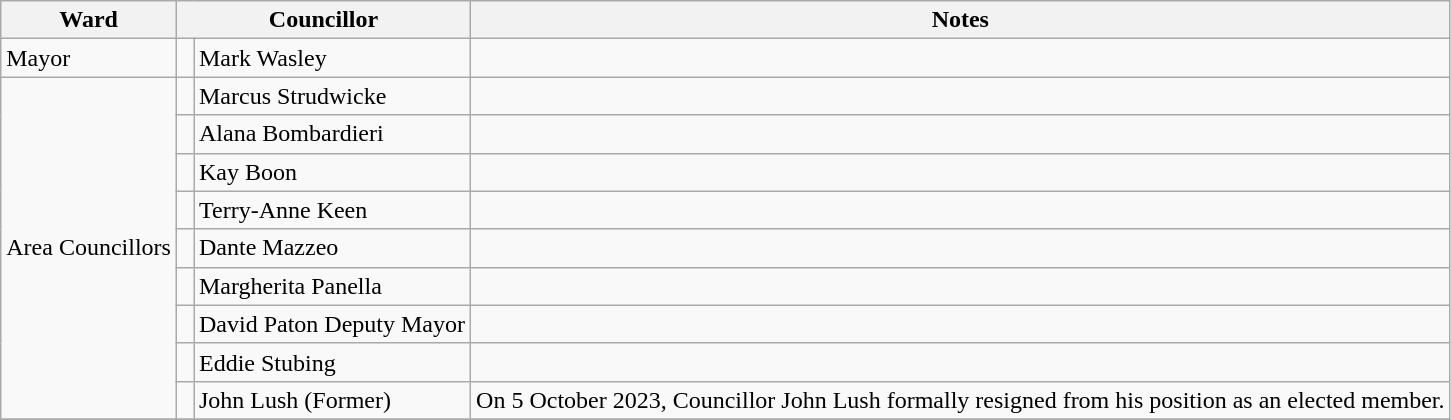<table class="wikitable">
<tr>
<th>Ward</th>
<th colspan="2">Councillor</th>
<th>Notes</th>
</tr>
<tr>
<td rowspan="1">Mayor </td>
<td> </td>
<td>Mark Wasley</td>
<td></td>
</tr>
<tr>
<td rowspan="9">Area Councillors</td>
<td> </td>
<td>Marcus Strudwicke</td>
<td></td>
</tr>
<tr>
<td> </td>
<td>Alana Bombardieri</td>
<td></td>
</tr>
<tr>
<td> </td>
<td>Kay Boon</td>
<td></td>
</tr>
<tr>
<td> </td>
<td>Terry-Anne Keen</td>
<td></td>
</tr>
<tr>
<td> </td>
<td>Dante Mazzeo</td>
<td></td>
</tr>
<tr>
<td> </td>
<td>Margherita Panella</td>
<td></td>
</tr>
<tr>
<td> </td>
<td>David Paton Deputy Mayor</td>
<td></td>
</tr>
<tr Deputy Mayor>
<td> </td>
<td>Eddie Stubing</td>
<td></td>
</tr>
<tr>
<td> </td>
<td>John Lush (Former)</td>
<td>On 5 October 2023, Councillor John Lush formally resigned from his position as an elected member.</td>
</tr>
<tr>
</tr>
</table>
